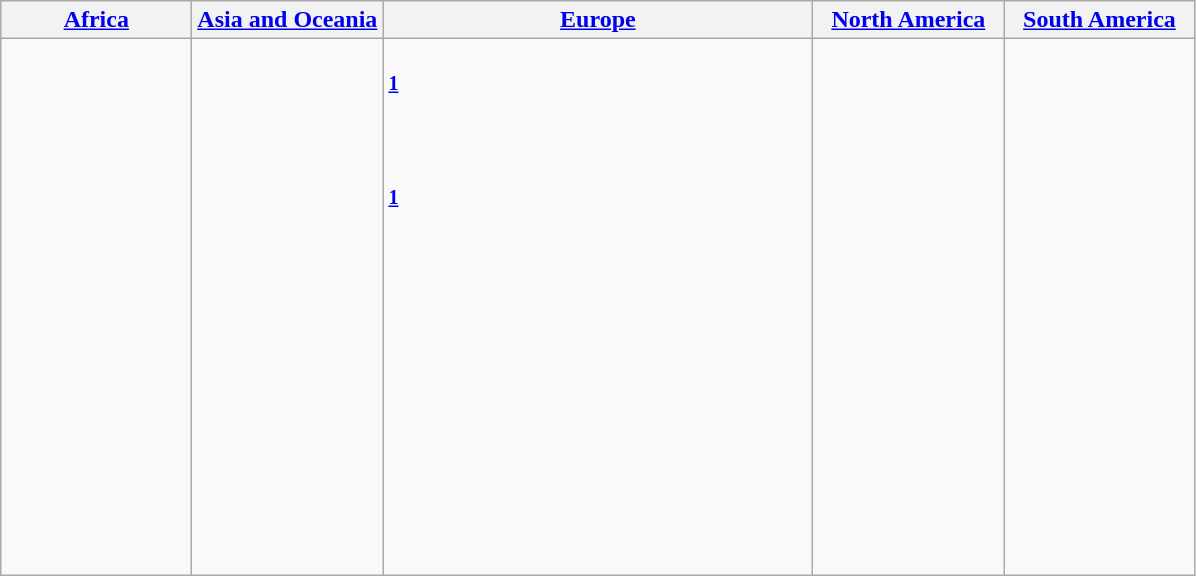<table class="wikitable">
<tr>
<th width=16%><a href='#'>Africa</a></th>
<th width=16%><a href='#'>Asia and Oceania</a></th>
<th width=36%><a href='#'>Europe</a></th>
<th width=16%><a href='#'>North America</a></th>
<th width=16%><a href='#'>South America</a></th>
</tr>
<tr>
<td><br><br>
<br></td>
<td><br><br>
<br>
<br>
<br>
<br>
<br>
<br>
</td>
<td><br>

<sup><strong><a href='#'>1</a></strong></sup><br>
<br>
<br>
<br>
<sup><strong><a href='#'>1</a></strong></sup><br>
<br>
<br>
<br>
<br>


<br>
<br>
<br>
<br>
<br>
<br>
<br>
<br>
<br>

</td>
<td><br><br>
<br>
</td>
<td><br><br>
<br>
</td>
</tr>
</table>
